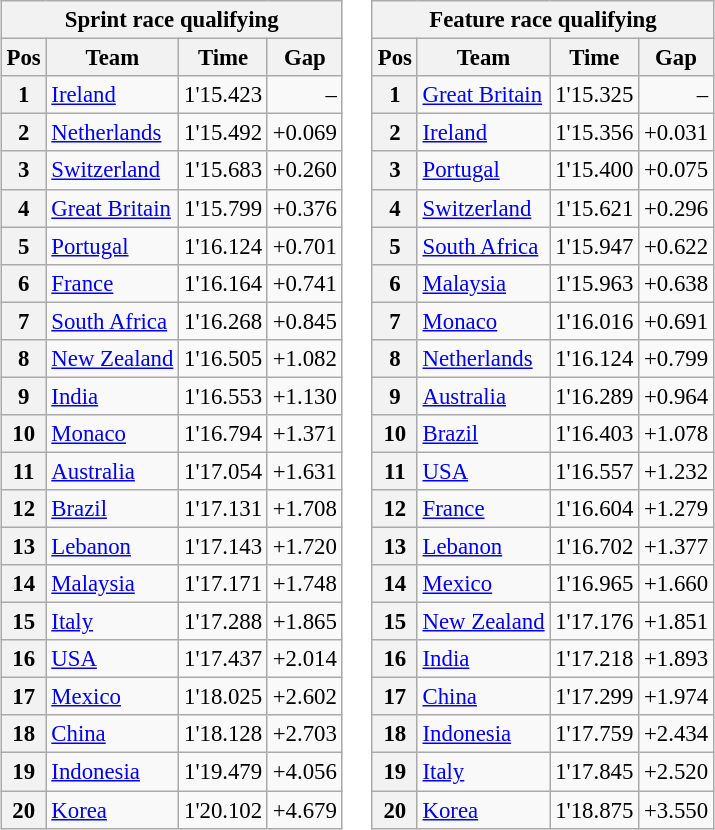<table style="font-size:95%; border=0">
<tr>
<td><br><table class="wikitable">
<tr>
<th colspan=4>Sprint race qualifying</th>
</tr>
<tr>
<th>Pos</th>
<th>Team</th>
<th>Time</th>
<th>Gap</th>
</tr>
<tr>
<th>1</th>
<td> <a href='#'>Ireland</a></td>
<td>1'15.423</td>
<td align=right>–</td>
</tr>
<tr>
<th>2</th>
<td> <a href='#'>Netherlands</a></td>
<td>1'15.492</td>
<td>+0.069</td>
</tr>
<tr>
<th>3</th>
<td> <a href='#'>Switzerland</a></td>
<td>1'15.683</td>
<td>+0.260</td>
</tr>
<tr>
<th>4</th>
<td> <a href='#'>Great Britain</a></td>
<td>1'15.799</td>
<td>+0.376</td>
</tr>
<tr>
<th>5</th>
<td> <a href='#'>Portugal</a></td>
<td>1'16.124</td>
<td>+0.701</td>
</tr>
<tr>
<th>6</th>
<td> <a href='#'>France</a></td>
<td>1'16.164</td>
<td>+0.741</td>
</tr>
<tr>
<th>7</th>
<td> <a href='#'>South Africa</a></td>
<td>1'16.268</td>
<td>+0.845</td>
</tr>
<tr>
<th>8</th>
<td> <a href='#'>New Zealand</a></td>
<td>1'16.505</td>
<td>+1.082</td>
</tr>
<tr>
<th>9</th>
<td> <a href='#'>India</a></td>
<td>1'16.553</td>
<td>+1.130</td>
</tr>
<tr>
<th>10</th>
<td> <a href='#'>Monaco</a></td>
<td>1'16.794</td>
<td>+1.371</td>
</tr>
<tr>
<th>11</th>
<td> <a href='#'>Australia</a></td>
<td>1'17.054</td>
<td>+1.631</td>
</tr>
<tr>
<th>12</th>
<td> <a href='#'>Brazil</a></td>
<td>1'17.131</td>
<td>+1.708</td>
</tr>
<tr>
<th>13</th>
<td> <a href='#'>Lebanon</a></td>
<td>1'17.143</td>
<td>+1.720</td>
</tr>
<tr>
<th>14</th>
<td> <a href='#'>Malaysia</a></td>
<td>1'17.171</td>
<td>+1.748</td>
</tr>
<tr>
<th>15</th>
<td> <a href='#'>Italy</a></td>
<td>1'17.288</td>
<td>+1.865</td>
</tr>
<tr>
<th>16</th>
<td> <a href='#'>USA</a></td>
<td>1'17.437</td>
<td>+2.014</td>
</tr>
<tr>
<th>17</th>
<td> <a href='#'>Mexico</a></td>
<td>1'18.025</td>
<td>+2.602</td>
</tr>
<tr>
<th>18</th>
<td> <a href='#'>China</a></td>
<td>1'18.128</td>
<td>+2.703</td>
</tr>
<tr>
<th>19</th>
<td> <a href='#'>Indonesia</a></td>
<td>1'19.479</td>
<td>+4.056</td>
</tr>
<tr>
<th>20</th>
<td> <a href='#'>Korea</a></td>
<td>1'20.102</td>
<td>+4.679</td>
</tr>
</table>
</td>
<td><br><table class="wikitable">
<tr>
<th colspan=4>Feature race qualifying</th>
</tr>
<tr>
<th>Pos</th>
<th>Team</th>
<th>Time</th>
<th>Gap</th>
</tr>
<tr>
<th>1</th>
<td> <a href='#'>Great Britain</a></td>
<td>1'15.325</td>
<td align=right>–</td>
</tr>
<tr>
<th>2</th>
<td> <a href='#'>Ireland</a></td>
<td>1'15.356</td>
<td>+0.031</td>
</tr>
<tr>
<th>3</th>
<td> <a href='#'>Portugal</a></td>
<td>1'15.400</td>
<td>+0.075</td>
</tr>
<tr>
<th>4</th>
<td> <a href='#'>Switzerland</a></td>
<td>1'15.621</td>
<td>+0.296</td>
</tr>
<tr>
<th>5</th>
<td> <a href='#'>South Africa</a></td>
<td>1'15.947</td>
<td>+0.622</td>
</tr>
<tr>
<th>6</th>
<td> <a href='#'>Malaysia</a></td>
<td>1'15.963</td>
<td>+0.638</td>
</tr>
<tr>
<th>7</th>
<td> <a href='#'>Monaco</a></td>
<td>1'16.016</td>
<td>+0.691</td>
</tr>
<tr>
<th>8</th>
<td> <a href='#'>Netherlands</a></td>
<td>1'16.124</td>
<td>+0.799</td>
</tr>
<tr>
<th>9</th>
<td> <a href='#'>Australia</a></td>
<td>1'16.289</td>
<td>+0.964</td>
</tr>
<tr>
<th>10</th>
<td> <a href='#'>Brazil</a></td>
<td>1'16.403</td>
<td>+1.078</td>
</tr>
<tr>
<th>11</th>
<td> <a href='#'>USA</a></td>
<td>1'16.557</td>
<td>+1.232</td>
</tr>
<tr>
<th>12</th>
<td> <a href='#'>France</a></td>
<td>1'16.604</td>
<td>+1.279</td>
</tr>
<tr>
<th>13</th>
<td> <a href='#'>Lebanon</a></td>
<td>1'16.702</td>
<td>+1.377</td>
</tr>
<tr>
<th>14</th>
<td> <a href='#'>Mexico</a></td>
<td>1'16.965</td>
<td>+1.660</td>
</tr>
<tr>
<th>15</th>
<td> <a href='#'>New Zealand</a></td>
<td>1'17.176</td>
<td>+1.851</td>
</tr>
<tr>
<th>16</th>
<td> <a href='#'>India</a></td>
<td>1'17.218</td>
<td>+1.893</td>
</tr>
<tr>
<th>17</th>
<td> <a href='#'>China</a></td>
<td>1'17.299</td>
<td>+1.974</td>
</tr>
<tr>
<th>18</th>
<td> <a href='#'>Indonesia</a></td>
<td>1'17.759</td>
<td>+2.434</td>
</tr>
<tr>
<th>19</th>
<td> <a href='#'>Italy</a></td>
<td>1'17.845</td>
<td>+2.520</td>
</tr>
<tr>
<th>20</th>
<td> <a href='#'>Korea</a></td>
<td>1'18.875</td>
<td>+3.550</td>
</tr>
</table>
</td>
</tr>
</table>
